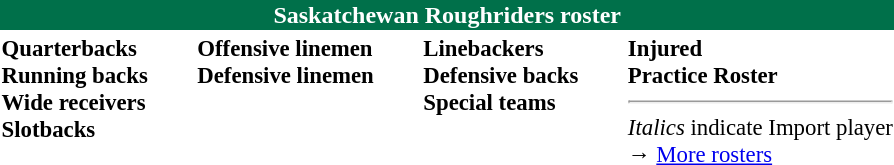<table class="toccolours" style="text-align: left;">
<tr>
<th colspan="7" style="background-color: #00704a;color:white;text-align:center;">Saskatchewan Roughriders roster</th>
</tr>
<tr>
<td style="font-size: 95%;" valign="top"><strong>Quarterbacks</strong><br><strong>Running backs</strong><br><strong>Wide receivers</strong><br><strong>Slotbacks</strong></td>
<td style="width: 25px;"></td>
<td style="font-size: 95%;" valign="top"><strong>Offensive linemen</strong><br><strong>Defensive linemen</strong></td>
<td style="width: 25px;"></td>
<td style="font-size: 95%;" valign="top"><strong>Linebackers </strong><br><strong>Defensive backs</strong><br><strong>Special teams</strong></td>
<td style="width: 25px;"></td>
<td style="font-size: 95%;" valign="top"><strong>Injured</strong><br><strong>Practice Roster</strong><br><hr>
<em>Italics</em> indicate Import player<br>→ <a href='#'>More rosters</a></td>
</tr>
<tr>
</tr>
</table>
